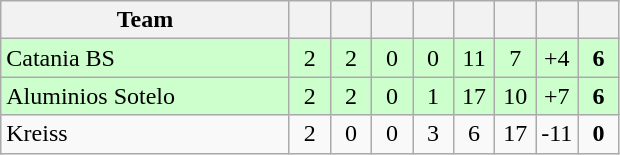<table class="wikitable" style="text-align: center;">
<tr>
<th width="185">Team</th>
<th width="20"></th>
<th width="20"></th>
<th width="20"></th>
<th width="20"></th>
<th width="20"></th>
<th width="20"></th>
<th width="20"></th>
<th width="20"></th>
</tr>
<tr bgcolor=#ccffcc>
<td align=left> Catania BS</td>
<td>2</td>
<td>2</td>
<td>0</td>
<td>0</td>
<td>11</td>
<td>7</td>
<td>+4</td>
<td><strong>6</strong></td>
</tr>
<tr bgcolor=#ccffcc>
<td align=left> Aluminios Sotelo</td>
<td>2</td>
<td>2</td>
<td>0</td>
<td>1</td>
<td>17</td>
<td>10</td>
<td>+7</td>
<td><strong>6</strong></td>
</tr>
<tr>
<td align=left> Kreiss</td>
<td>2</td>
<td>0</td>
<td>0</td>
<td>3</td>
<td>6</td>
<td>17</td>
<td>-11</td>
<td><strong>0</strong></td>
</tr>
</table>
